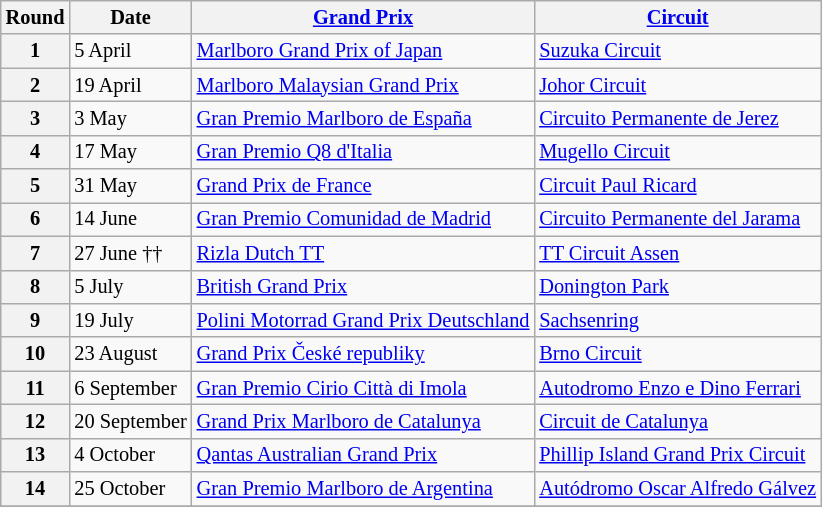<table class="wikitable" style="font-size: 85%;">
<tr>
<th>Round</th>
<th>Date</th>
<th><a href='#'>Grand Prix</a></th>
<th><a href='#'>Circuit</a></th>
</tr>
<tr>
<th>1</th>
<td>5 April</td>
<td> <a href='#'>Marlboro Grand Prix of Japan</a></td>
<td><a href='#'>Suzuka Circuit</a></td>
</tr>
<tr>
<th>2</th>
<td>19 April</td>
<td> <a href='#'>Marlboro Malaysian Grand Prix</a></td>
<td><a href='#'>Johor Circuit</a></td>
</tr>
<tr>
<th>3</th>
<td>3 May</td>
<td> <a href='#'>Gran Premio Marlboro de España</a></td>
<td><a href='#'>Circuito Permanente de Jerez</a></td>
</tr>
<tr>
<th>4</th>
<td>17 May</td>
<td> <a href='#'>Gran Premio Q8 d'Italia</a></td>
<td><a href='#'>Mugello Circuit</a></td>
</tr>
<tr>
<th>5</th>
<td>31 May</td>
<td> <a href='#'>Grand Prix de France</a></td>
<td><a href='#'>Circuit Paul Ricard</a></td>
</tr>
<tr>
<th>6</th>
<td>14 June</td>
<td> <a href='#'>Gran Premio Comunidad de Madrid</a></td>
<td><a href='#'>Circuito Permanente del Jarama</a></td>
</tr>
<tr>
<th>7</th>
<td>27 June ††</td>
<td> <a href='#'>Rizla Dutch TT</a></td>
<td><a href='#'>TT Circuit Assen</a></td>
</tr>
<tr>
<th>8</th>
<td>5 July</td>
<td> <a href='#'>British Grand Prix</a></td>
<td><a href='#'>Donington Park</a></td>
</tr>
<tr>
<th>9</th>
<td>19 July</td>
<td> <a href='#'>Polini Motorrad Grand Prix Deutschland</a></td>
<td><a href='#'>Sachsenring</a></td>
</tr>
<tr>
<th>10</th>
<td>23 August</td>
<td> <a href='#'>Grand Prix České republiky</a></td>
<td><a href='#'>Brno Circuit</a></td>
</tr>
<tr>
<th>11</th>
<td>6 September</td>
<td> <a href='#'>Gran Premio Cirio Città di Imola</a></td>
<td><a href='#'>Autodromo Enzo e Dino Ferrari</a></td>
</tr>
<tr>
<th>12</th>
<td>20 September</td>
<td> <a href='#'>Grand Prix Marlboro de Catalunya</a></td>
<td><a href='#'>Circuit de Catalunya</a></td>
</tr>
<tr>
<th>13</th>
<td>4 October</td>
<td> <a href='#'>Qantas Australian Grand Prix</a></td>
<td><a href='#'>Phillip Island Grand Prix Circuit</a></td>
</tr>
<tr>
<th>14</th>
<td>25 October</td>
<td> <a href='#'>Gran Premio Marlboro de Argentina</a></td>
<td><a href='#'>Autódromo Oscar Alfredo Gálvez</a></td>
</tr>
<tr>
</tr>
</table>
